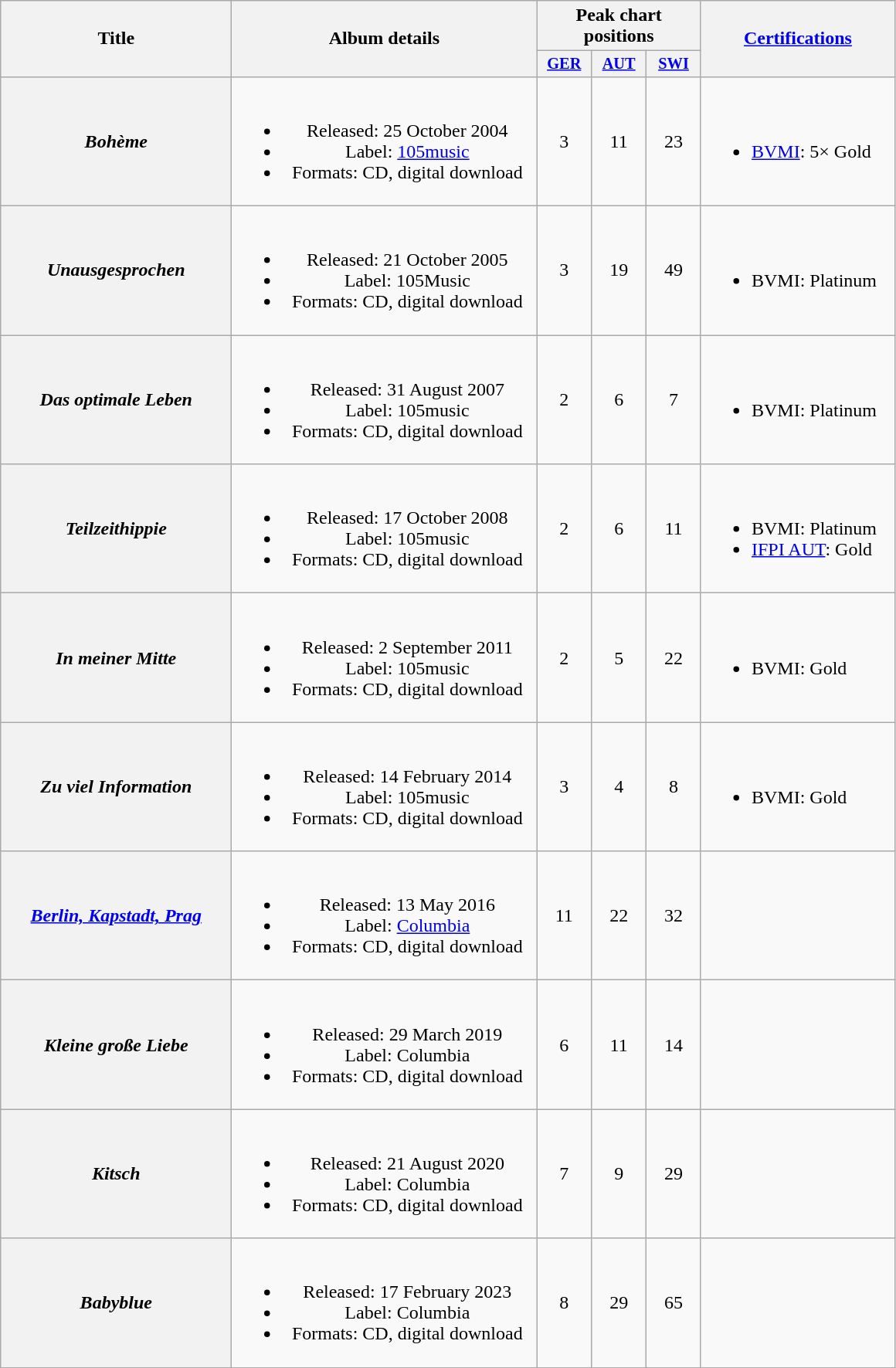<table class="wikitable plainrowheaders" style="text-align:center;" border="1">
<tr>
<th scope="col" rowspan="2" style="width:12em;">Title</th>
<th scope="col" rowspan="2" style="width:16em;">Album details</th>
<th scope="col" colspan="3">Peak chart positions</th>
<th scope="col" rowspan="2" style="width:10em;"><a href='#'>Certifications</a></th>
</tr>
<tr>
<th style="width:3em;font-size:85%"><a href='#'>GER</a><br></th>
<th style="width:3em;font-size:85%"><a href='#'>AUT</a><br></th>
<th style="width:3em;font-size:85%"><a href='#'>SWI</a><br></th>
</tr>
<tr>
<th scope="row"><em>Bohème</em></th>
<td><br><ul><li>Released: 25 October 2004</li><li>Label: <a href='#'>105music</a></li><li>Formats: CD, digital download</li></ul></td>
<td>3</td>
<td>11</td>
<td>23</td>
<td align="left"><br><ul><li><a href='#'>BVMI</a>: 5× Gold</li></ul></td>
</tr>
<tr>
<th scope="row"><em>Unausgesprochen</em></th>
<td><br><ul><li>Released: 21 October 2005</li><li>Label: 105Music</li><li>Formats: CD, digital download</li></ul></td>
<td>3</td>
<td>19</td>
<td>49</td>
<td align="left"><br><ul><li>BVMI: Platinum</li></ul></td>
</tr>
<tr>
<th scope="row"><em>Das optimale Leben</em></th>
<td><br><ul><li>Released: 31 August 2007</li><li>Label: 105music</li><li>Formats: CD, digital download</li></ul></td>
<td>2</td>
<td>6</td>
<td>7</td>
<td align="left"><br><ul><li>BVMI: Platinum</li></ul></td>
</tr>
<tr>
<th scope="row"><em>Teilzeithippie</em></th>
<td><br><ul><li>Released: 17 October 2008</li><li>Label: 105music</li><li>Formats: CD, digital download</li></ul></td>
<td>2</td>
<td>6</td>
<td>11</td>
<td align="left"><br><ul><li>BVMI: Platinum</li><li><a href='#'>IFPI AUT</a>: Gold</li></ul></td>
</tr>
<tr>
<th scope="row"><em>In meiner Mitte</em></th>
<td><br><ul><li>Released: 2 September 2011</li><li>Label: 105music</li><li>Formats: CD, digital download</li></ul></td>
<td align="center">2</td>
<td align="center">5</td>
<td align="center">22</td>
<td align="left"><br><ul><li>BVMI: Gold</li></ul></td>
</tr>
<tr>
<th scope="row"><em>Zu viel Information</em></th>
<td><br><ul><li>Released: 14 February 2014</li><li>Label: 105music</li><li>Formats: CD, digital download</li></ul></td>
<td align="center">3</td>
<td align="center">4</td>
<td align="center">8</td>
<td align="left"><br><ul><li>BVMI: Gold</li></ul></td>
</tr>
<tr>
<th scope="row"><em><a href='#'>Berlin, Kapstadt, Prag</a></em></th>
<td><br><ul><li>Released: 13 May 2016</li><li>Label: <a href='#'>Columbia</a></li><li>Formats: CD, digital download</li></ul></td>
<td align="center">11</td>
<td align="center">22</td>
<td align="center">32</td>
<td align="left"></td>
</tr>
<tr>
<th scope="row"><em>Kleine große Liebe</em></th>
<td><br><ul><li>Released: 29 March 2019</li><li>Label: Columbia</li><li>Formats: CD, digital download</li></ul></td>
<td align="center">6</td>
<td align="center">11</td>
<td align="center">14</td>
<td align="left"></td>
</tr>
<tr>
<th scope="row"><em>Kitsch</em></th>
<td><br><ul><li>Released: 21 August 2020</li><li>Label: Columbia</li><li>Formats: CD, digital download</li></ul></td>
<td align="center">7</td>
<td align="center">9</td>
<td align="center">29</td>
<td></td>
</tr>
<tr>
<th scope="row"><em>Babyblue</em></th>
<td><br><ul><li>Released: 17 February 2023</li><li>Label: Columbia</li><li>Formats: CD, digital download</li></ul></td>
<td align="center">8</td>
<td align="center">29</td>
<td align="center">65</td>
<td></td>
</tr>
</table>
